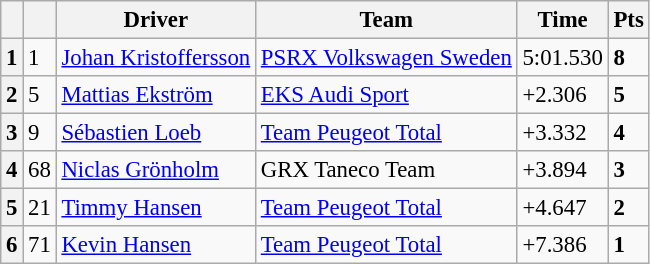<table class="wikitable" style="font-size:95%">
<tr>
<th></th>
<th></th>
<th>Driver</th>
<th>Team</th>
<th>Time</th>
<th>Pts</th>
</tr>
<tr>
<th>1</th>
<td>1</td>
<td> <a href='#'>Johan Kristoffersson</a></td>
<td><a href='#'>PSRX Volkswagen Sweden</a></td>
<td>5:01.530</td>
<td><strong>8</strong></td>
</tr>
<tr>
<th>2</th>
<td>5</td>
<td> <a href='#'>Mattias Ekström</a></td>
<td><a href='#'>EKS Audi Sport</a></td>
<td>+2.306</td>
<td><strong>5</strong></td>
</tr>
<tr>
<th>3</th>
<td>9</td>
<td> <a href='#'>Sébastien Loeb</a></td>
<td><a href='#'>Team Peugeot Total</a></td>
<td>+3.332</td>
<td><strong>4</strong></td>
</tr>
<tr>
<th>4</th>
<td>68</td>
<td> <a href='#'>Niclas Grönholm</a></td>
<td>GRX Taneco Team</td>
<td>+3.894</td>
<td><strong>3</strong></td>
</tr>
<tr>
<th>5</th>
<td>21</td>
<td> <a href='#'>Timmy Hansen</a></td>
<td><a href='#'>Team Peugeot Total</a></td>
<td>+4.647</td>
<td><strong>2</strong></td>
</tr>
<tr>
<th>6</th>
<td>71</td>
<td> <a href='#'>Kevin Hansen</a></td>
<td><a href='#'>Team Peugeot Total</a></td>
<td>+7.386</td>
<td><strong>1</strong></td>
</tr>
</table>
